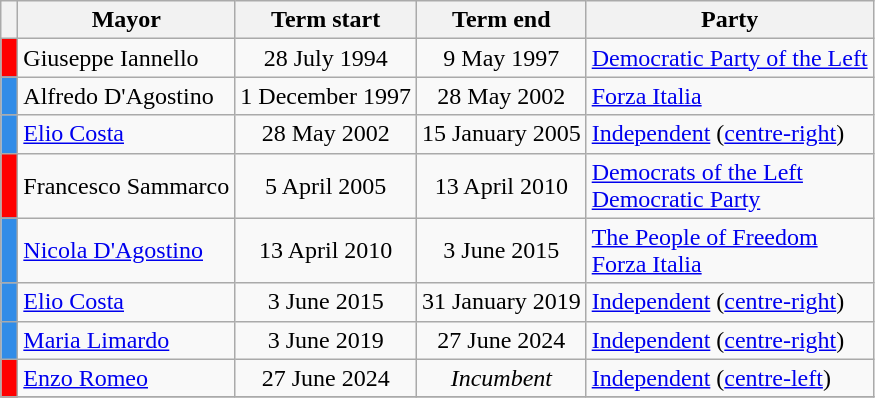<table class="wikitable">
<tr>
<th class=unsortable> </th>
<th>Mayor</th>
<th>Term start</th>
<th>Term end</th>
<th>Party</th>
</tr>
<tr>
<th style="background:#FF0000;"></th>
<td>Giuseppe Iannello</td>
<td align=center>28 July 1994</td>
<td align=center>9 May 1997</td>
<td><a href='#'>Democratic Party of the Left</a></td>
</tr>
<tr>
<th style="background:#318CE7;"></th>
<td>Alfredo D'Agostino</td>
<td align=center>1 December 1997</td>
<td align=center>28 May 2002</td>
<td><a href='#'>Forza Italia</a></td>
</tr>
<tr>
<th style="background:#318CE7;"></th>
<td><a href='#'>Elio Costa</a></td>
<td align=center>28 May 2002</td>
<td align=center>15 January 2005</td>
<td><a href='#'>Independent</a> (<a href='#'>centre-right</a>)</td>
</tr>
<tr>
<th style="background:#FF0000;"></th>
<td>Francesco Sammarco</td>
<td align=center>5 April 2005</td>
<td align=center>13 April 2010</td>
<td><a href='#'>Democrats of the Left</a><br><a href='#'>Democratic Party</a></td>
</tr>
<tr>
<th style="background:#318CE7;"></th>
<td><a href='#'>Nicola D'Agostino</a></td>
<td align=center>13 April 2010</td>
<td align=center>3 June 2015</td>
<td><a href='#'>The People of Freedom</a><br><a href='#'>Forza Italia</a></td>
</tr>
<tr>
<th style="background:#318CE7;"></th>
<td><a href='#'>Elio Costa</a></td>
<td align=center>3 June 2015</td>
<td align=center>31 January 2019</td>
<td><a href='#'>Independent</a> (<a href='#'>centre-right</a>)</td>
</tr>
<tr>
<th style="background:#318CE7;"></th>
<td><a href='#'>Maria Limardo</a></td>
<td align=center>3 June 2019</td>
<td align=center>27 June 2024</td>
<td><a href='#'>Independent</a> (<a href='#'>centre-right</a>)</td>
</tr>
<tr>
<th style="background:#FF0000;"></th>
<td><a href='#'>Enzo Romeo</a></td>
<td align=center>27 June 2024</td>
<td align=center><em>Incumbent</em></td>
<td><a href='#'>Independent</a> (<a href='#'>centre-left</a>)</td>
</tr>
<tr>
</tr>
</table>
